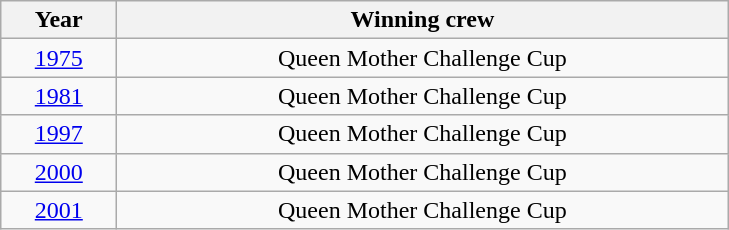<table class="wikitable" style="text-align:center">
<tr>
<th width=70>Year</th>
<th width=400>Winning crew</th>
</tr>
<tr>
<td><a href='#'>1975</a></td>
<td>Queen Mother Challenge Cup</td>
</tr>
<tr>
<td><a href='#'>1981</a></td>
<td>Queen Mother Challenge Cup</td>
</tr>
<tr>
<td><a href='#'>1997</a></td>
<td>Queen Mother Challenge Cup</td>
</tr>
<tr>
<td><a href='#'>2000</a></td>
<td>Queen Mother Challenge Cup</td>
</tr>
<tr>
<td><a href='#'>2001</a></td>
<td>Queen Mother Challenge Cup</td>
</tr>
</table>
